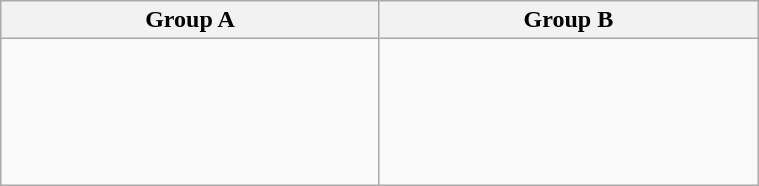<table class="wikitable" width=40%>
<tr>
<th width=25%>Group A</th>
<th width=25%>Group B</th>
</tr>
<tr>
<td><br><br>
<br>
<br>
<br>
</td>
<td><br><br>
<br>
<br>
</td>
</tr>
</table>
